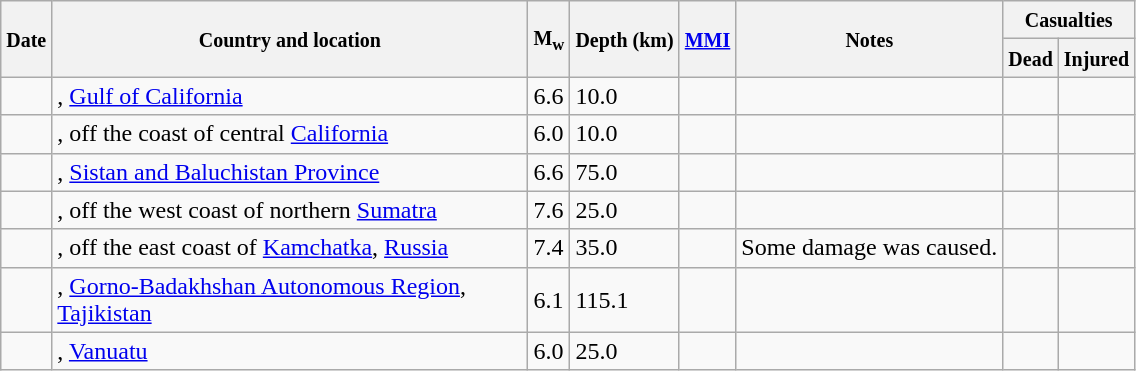<table class="wikitable sortable sort-under" style="border:1px black; margin-left:1em;">
<tr>
<th rowspan="2"><small>Date</small></th>
<th rowspan="2" style="width: 310px"><small>Country and location</small></th>
<th rowspan="2"><small>M<sub>w</sub></small></th>
<th rowspan="2"><small>Depth (km)</small></th>
<th rowspan="2"><small><a href='#'>MMI</a></small></th>
<th rowspan="2" class="unsortable"><small>Notes</small></th>
<th colspan="2"><small>Casualties</small></th>
</tr>
<tr>
<th><small>Dead</small></th>
<th><small>Injured</small></th>
</tr>
<tr>
<td></td>
<td>, <a href='#'>Gulf of California</a></td>
<td>6.6</td>
<td>10.0</td>
<td></td>
<td></td>
<td></td>
<td></td>
</tr>
<tr>
<td></td>
<td>, off the coast of central <a href='#'>California</a></td>
<td>6.0</td>
<td>10.0</td>
<td></td>
<td></td>
<td></td>
<td></td>
</tr>
<tr>
<td></td>
<td>, <a href='#'>Sistan and Baluchistan Province</a></td>
<td>6.6</td>
<td>75.0</td>
<td></td>
<td></td>
<td></td>
<td></td>
</tr>
<tr>
<td></td>
<td>, off the west coast of northern <a href='#'>Sumatra</a></td>
<td>7.6</td>
<td>25.0</td>
<td></td>
<td></td>
<td></td>
<td></td>
</tr>
<tr>
<td></td>
<td>, off the east coast of <a href='#'>Kamchatka</a>, <a href='#'>Russia</a></td>
<td>7.4</td>
<td>35.0</td>
<td></td>
<td>Some damage was caused.</td>
<td></td>
<td></td>
</tr>
<tr>
<td></td>
<td>, <a href='#'>Gorno-Badakhshan Autonomous Region</a>, <a href='#'>Tajikistan</a></td>
<td>6.1</td>
<td>115.1</td>
<td></td>
<td></td>
<td></td>
<td></td>
</tr>
<tr>
<td></td>
<td>, <a href='#'>Vanuatu</a></td>
<td>6.0</td>
<td>25.0</td>
<td></td>
<td></td>
<td></td>
<td></td>
</tr>
</table>
